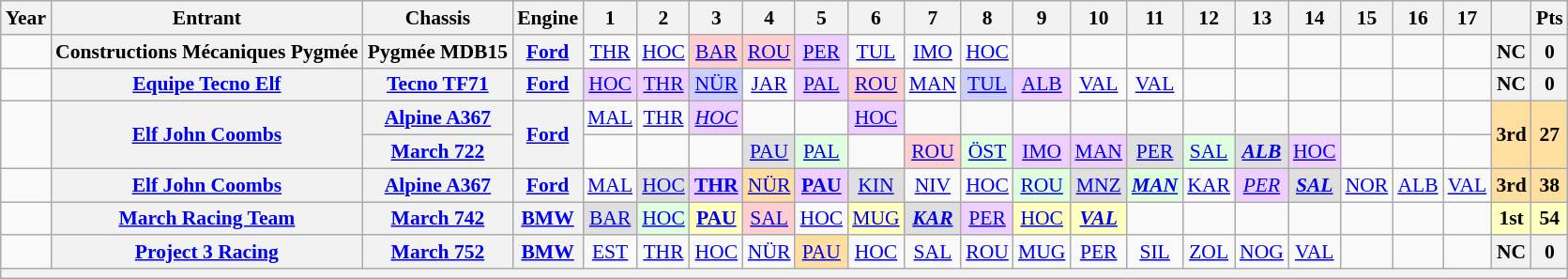<table class="wikitable" style="text-align:center; font-size:90%">
<tr>
<th>Year</th>
<th>Entrant</th>
<th>Chassis</th>
<th>Engine</th>
<th>1</th>
<th>2</th>
<th>3</th>
<th>4</th>
<th>5</th>
<th>6</th>
<th>7</th>
<th>8</th>
<th>9</th>
<th>10</th>
<th>11</th>
<th>12</th>
<th>13</th>
<th>14</th>
<th>15</th>
<th>16</th>
<th>17</th>
<th></th>
<th>Pts</th>
</tr>
<tr>
<td></td>
<th>Constructions Mécaniques Pygmée</th>
<th>Pygmée MDB15</th>
<th><a href='#'>Ford</a></th>
<td><a href='#'>THR</a></td>
<td><a href='#'>HOC</a></td>
<td style="background:#FFCFCF;"><a href='#'>BAR</a><br></td>
<td style="background:#FFCFCF;"><a href='#'>ROU</a><br><small></small></td>
<td style="background:#EFCFFF;"><a href='#'>PER</a><br></td>
<td><a href='#'>TUL</a></td>
<td><a href='#'>IMO</a></td>
<td><a href='#'>HOC</a></td>
<td></td>
<td></td>
<td></td>
<td></td>
<td></td>
<td></td>
<td></td>
<td></td>
<td></td>
<th>NC</th>
<th>0</th>
</tr>
<tr>
<td></td>
<th><a href='#'>Equipe Tecno Elf</a></th>
<th><a href='#'>Tecno TF71</a></th>
<th><a href='#'>Ford</a></th>
<td style="background:#EFCFFF;"><a href='#'>HOC</a><br></td>
<td style="background:#EFCFFF;"><a href='#'>THR</a><br></td>
<td style="background:#CFCFFF;"><a href='#'>NÜR</a><br></td>
<td><a href='#'>JAR</a></td>
<td style="background:#EFCFFF;"><a href='#'>PAL</a><br></td>
<td style="background:#FFCFCF;"><a href='#'>ROU</a><br></td>
<td><a href='#'>MAN</a></td>
<td style="background:#CFCFFF;"><a href='#'>TUL</a><br></td>
<td style="background:#EFCFFF;"><a href='#'>ALB</a><br></td>
<td><a href='#'>VAL</a></td>
<td><a href='#'>VAL</a></td>
<td></td>
<td></td>
<td></td>
<td></td>
<td></td>
<td></td>
<th>NC</th>
<th>0</th>
</tr>
<tr>
<td rowspan=2></td>
<th rowspan=2><a href='#'>Elf John Coombs</a></th>
<th><a href='#'>Alpine A367</a></th>
<th rowspan=2><a href='#'>Ford</a></th>
<td><a href='#'>MAL</a></td>
<td><a href='#'>THR</a></td>
<td style="background:#EFCFFF;"><em><a href='#'>HOC</a></em><br></td>
<td></td>
<td></td>
<td style="background:#EFCFFF;"><a href='#'>HOC</a><br></td>
<td></td>
<td></td>
<td></td>
<td></td>
<td></td>
<td></td>
<td></td>
<td></td>
<td></td>
<td></td>
<td></td>
<th rowspan=2 style="background:#FFDF9F;">3rd</th>
<th rowspan=2 style="background:#FFDF9F;">27</th>
</tr>
<tr>
<th><a href='#'>March 722</a></th>
<td></td>
<td></td>
<td></td>
<td style="background:#DFDFDF;"><a href='#'>PAU</a><br></td>
<td style="background:#DFFFDF;"><a href='#'>PAL</a><br><small></small></td>
<td></td>
<td style="background:#FFCFCF;"><a href='#'>ROU</a><br><small></small></td>
<td style="background:#DFFFDF;"><a href='#'>ÖST</a><br><small></small></td>
<td style="background:#EFCFFF;"><a href='#'>IMO</a><br></td>
<td style="background:#EFCFFF;"><a href='#'>MAN</a><br></td>
<td style="background:#DFDFDF;"><a href='#'>PER</a><br><small></small></td>
<td style="background:#DFFFDF;"><a href='#'>SAL</a><br><small></small></td>
<td style="background:#DFDFDF;"><strong><em><a href='#'>ALB</a></em></strong><br></td>
<td style="background:#EFCFFF;"><a href='#'>HOC</a><br></td>
<td></td>
<td></td>
<td></td>
</tr>
<tr>
<td></td>
<th><a href='#'>Elf John Coombs</a></th>
<th><a href='#'>Alpine A367</a></th>
<th><a href='#'>Ford</a></th>
<td><a href='#'>MAL</a></td>
<td style="background:#DFDFDF;"><a href='#'>HOC</a><br></td>
<td style="background:#EFCFFF;"><strong><a href='#'>THR</a></strong><br></td>
<td style="background:#FFDF9F;"><a href='#'>NÜR</a><br><small></small></td>
<td style="background:#EFCFFF;"><strong><a href='#'>PAU</a></strong><br></td>
<td style="background:#DFDFDF;"><a href='#'>KIN</a><br></td>
<td><a href='#'>NIV</a></td>
<td><a href='#'>HOC</a></td>
<td style="background:#DFFFDF;"><a href='#'>ROU</a><br><small></small></td>
<td style="background:#DFDFDF;"><a href='#'>MNZ</a><br></td>
<td style="background:#DFFFDF;"><strong><em><a href='#'>MAN</a></em></strong><br></td>
<td><a href='#'>KAR</a></td>
<td style="background:#EFCFFF;"><em><a href='#'>PER</a></em><br></td>
<td style="background:#DFDFDF;"><strong><em><a href='#'>SAL</a></em></strong><br></td>
<td><a href='#'>NOR</a></td>
<td><a href='#'>ALB</a></td>
<td><a href='#'>VAL</a></td>
<th style="background:#FFDF9F;">3rd</th>
<th style="background:#FFDF9F;">38</th>
</tr>
<tr>
<td></td>
<th><a href='#'>March Racing Team</a></th>
<th><a href='#'>March 742</a></th>
<th><a href='#'>BMW</a></th>
<td style="background:#DFDFDF;"><a href='#'>BAR</a><br></td>
<td style="background:#DFFFDF;"><a href='#'>HOC</a><br></td>
<td style="background:#FFFFBF;"><strong><a href='#'>PAU</a></strong><br></td>
<td style="background:#FFCFCF;"><a href='#'>SAL</a><br></td>
<td><a href='#'>HOC</a></td>
<td style="background:#FFFFBF;"><a href='#'>MUG</a><br></td>
<td style="background:#DFDFDF;"><strong><em><a href='#'>KAR</a></em></strong><br><small></small></td>
<td style="background:#EFCFFF;"><a href='#'>PER</a><br></td>
<td style="background:#FFFFBF;"><a href='#'>HOC</a><br></td>
<td style="background:#FFFFBF;"><strong><em><a href='#'>VAL</a></em></strong><br></td>
<td></td>
<td></td>
<td></td>
<td></td>
<td></td>
<td></td>
<td></td>
<th style="background:#FFFFBF;">1st</th>
<th style="background:#FFFFBF;">54</th>
</tr>
<tr>
<td></td>
<th><a href='#'>Project 3 Racing</a></th>
<th><a href='#'>March 752</a></th>
<th><a href='#'>BMW</a></th>
<td><a href='#'>EST</a></td>
<td><a href='#'>THR</a></td>
<td><a href='#'>HOC</a></td>
<td><a href='#'>NÜR</a></td>
<td style="background:#FFDF9F;"><a href='#'>PAU</a><br></td>
<td><a href='#'>HOC</a></td>
<td><a href='#'>SAL</a></td>
<td><a href='#'>ROU</a></td>
<td><a href='#'>MUG</a></td>
<td><a href='#'>PER</a></td>
<td><a href='#'>SIL</a></td>
<td><a href='#'>ZOL</a></td>
<td><a href='#'>NOG</a></td>
<td><a href='#'>VAL</a></td>
<td></td>
<td></td>
<td></td>
<th>NC</th>
<th>0</th>
</tr>
<tr>
<th colspan="23"></th>
</tr>
</table>
